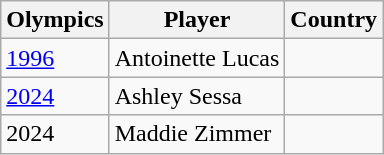<table class="wikitable">
<tr>
<th width=>Olympics</th>
<th width=>Player</th>
<th width=>Country</th>
</tr>
<tr>
<td><a href='#'>1996</a></td>
<td>Antoinette Lucas</td>
<td></td>
</tr>
<tr>
<td><a href='#'>2024</a></td>
<td>Ashley Sessa</td>
<td></td>
</tr>
<tr>
<td>2024</td>
<td>Maddie Zimmer</td>
<td></td>
</tr>
</table>
